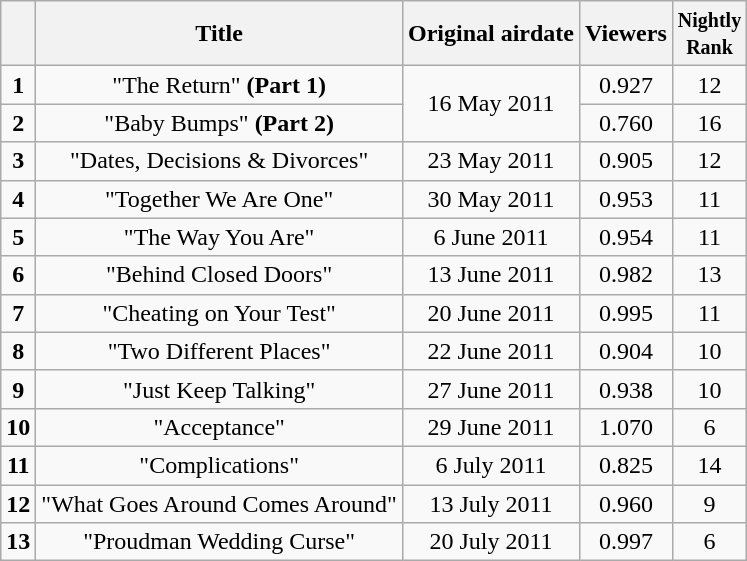<table class="wikitable sortable">
<tr>
<th></th>
<th>Title</th>
<th>Original airdate</th>
<th>Viewers</th>
<th><strong><small>Nightly</small><br><small>Rank</small></strong></th>
</tr>
<tr>
<td style="text-align:center"><strong>1</strong></td>
<td style="text-align:center">"The Return" <strong>(Part 1)</strong></td>
<td style="text-align:center" rowspan="2">16 May 2011</td>
<td style="text-align:center">0.927</td>
<td style="text-align:center">12</td>
</tr>
<tr>
<td style="text-align:center"><strong>2</strong></td>
<td style="text-align:center">"Baby Bumps" <strong>(Part 2)</strong></td>
<td style="text-align:center">0.760</td>
<td style="text-align:center">16</td>
</tr>
<tr>
<td style="text-align:center"><strong>3</strong></td>
<td style="text-align:center">"Dates, Decisions & Divorces"</td>
<td style="text-align:center">23 May 2011</td>
<td style="text-align:center">0.905</td>
<td style="text-align:center">12</td>
</tr>
<tr>
<td style="text-align:center"><strong>4</strong></td>
<td style="text-align:center">"Together We Are One"</td>
<td style="text-align:center">30 May 2011</td>
<td style="text-align:center">0.953</td>
<td style="text-align:center">11</td>
</tr>
<tr>
<td style="text-align:center"><strong>5</strong></td>
<td style="text-align:center">"The Way You Are"</td>
<td style="text-align:center">6 June 2011</td>
<td style="text-align:center">0.954</td>
<td style="text-align:center">11</td>
</tr>
<tr>
<td style="text-align:center"><strong>6</strong></td>
<td style="text-align:center">"Behind Closed Doors"</td>
<td style="text-align:center">13 June 2011</td>
<td style="text-align:center">0.982</td>
<td style="text-align:center">13</td>
</tr>
<tr>
<td style="text-align:center"><strong>7</strong></td>
<td style="text-align:center">"Cheating on Your Test"</td>
<td style="text-align:center">20 June 2011</td>
<td style="text-align:center">0.995</td>
<td style="text-align:center">11</td>
</tr>
<tr>
<td style="text-align:center"><strong>8</strong></td>
<td style="text-align:center">"Two Different Places"</td>
<td style="text-align:center">22 June 2011</td>
<td style="text-align:center">0.904</td>
<td style="text-align:center">10</td>
</tr>
<tr>
<td style="text-align:center"><strong>9</strong></td>
<td style="text-align:center">"Just Keep Talking"</td>
<td style="text-align:center">27 June 2011</td>
<td style="text-align:center">0.938</td>
<td style="text-align:center">10</td>
</tr>
<tr>
<td style="text-align:center"><strong>10</strong></td>
<td style="text-align:center">"Acceptance"</td>
<td style="text-align:center">29 June 2011</td>
<td style="text-align:center">1.070</td>
<td style="text-align:center">6</td>
</tr>
<tr>
<td style="text-align:center"><strong>11</strong></td>
<td style="text-align:center">"Complications"</td>
<td style="text-align:center">6 July 2011</td>
<td style="text-align:center">0.825</td>
<td style="text-align:center">14</td>
</tr>
<tr>
<td style="text-align:center"><strong>12</strong></td>
<td style="text-align:center">"What Goes Around Comes Around"</td>
<td style="text-align:center">13 July 2011</td>
<td style="text-align:center">0.960</td>
<td style="text-align:center">9</td>
</tr>
<tr>
<td style="text-align:center"><strong>13</strong></td>
<td style="text-align:center">"Proudman Wedding Curse"</td>
<td style="text-align:center">20 July 2011</td>
<td style="text-align:center">0.997</td>
<td style="text-align:center">6</td>
</tr>
</table>
